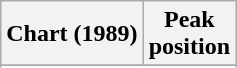<table class="wikitable sortable plainrowheaders" style="text-align:center">
<tr>
<th scope="col">Chart (1989)</th>
<th scope="col">Peak<br>position</th>
</tr>
<tr>
</tr>
<tr>
</tr>
</table>
